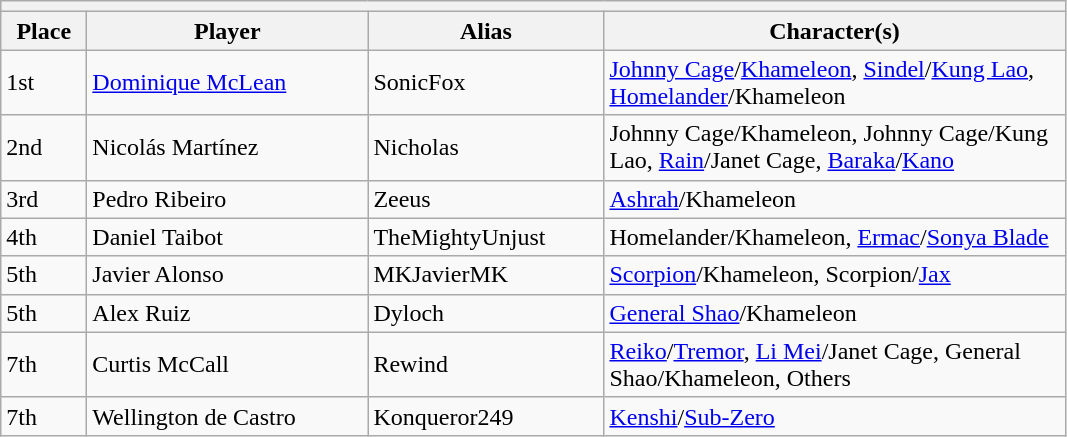<table class="wikitable">
<tr>
<th colspan=4></th>
</tr>
<tr>
<th style="width:50px;">Place</th>
<th style="width:180px;">Player</th>
<th style="width:150px;">Alias</th>
<th style="width:300px;">Character(s)</th>
</tr>
<tr>
<td>1st</td>
<td> <a href='#'>Dominique McLean</a></td>
<td>SonicFox</td>
<td><a href='#'>Johnny Cage</a>/<a href='#'>Khameleon</a>, <a href='#'>Sindel</a>/<a href='#'>Kung Lao</a>, <a href='#'>Homelander</a>/Khameleon</td>
</tr>
<tr>
<td>2nd</td>
<td> Nicolás Martínez</td>
<td>Nicholas</td>
<td>Johnny Cage/Khameleon, Johnny Cage/Kung Lao, <a href='#'>Rain</a>/Janet Cage, <a href='#'>Baraka</a>/<a href='#'>Kano</a></td>
</tr>
<tr>
<td>3rd</td>
<td> Pedro Ribeiro</td>
<td>Zeeus</td>
<td><a href='#'>Ashrah</a>/Khameleon</td>
</tr>
<tr>
<td>4th</td>
<td> Daniel Taibot</td>
<td>TheMightyUnjust</td>
<td>Homelander/Khameleon, <a href='#'>Ermac</a>/<a href='#'>Sonya Blade</a></td>
</tr>
<tr>
<td>5th</td>
<td> Javier Alonso</td>
<td>MKJavierMK</td>
<td><a href='#'>Scorpion</a>/Khameleon, Scorpion/<a href='#'>Jax</a></td>
</tr>
<tr>
<td>5th</td>
<td> Alex Ruiz</td>
<td>Dyloch</td>
<td><a href='#'>General Shao</a>/Khameleon</td>
</tr>
<tr>
<td>7th</td>
<td> Curtis McCall</td>
<td>Rewind</td>
<td><a href='#'>Reiko</a>/<a href='#'>Tremor</a>, <a href='#'>Li Mei</a>/Janet Cage, General Shao/Khameleon, Others</td>
</tr>
<tr>
<td>7th</td>
<td> Wellington de Castro</td>
<td>Konqueror249</td>
<td><a href='#'>Kenshi</a>/<a href='#'>Sub-Zero</a></td>
</tr>
</table>
